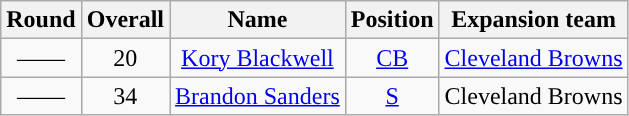<table class="wikitable" style="text-align:center">
<tr>
<th>Round</th>
<th>Overall</th>
<th>Name</th>
<th>Position</th>
<th>Expansion team</th>
</tr>
<tr>
<td>——</td>
<td>20</td>
<td><a href='#'>Kory Blackwell</a></td>
<td><a href='#'>CB</a></td>
<td><a href='#'>Cleveland Browns</a></td>
</tr>
<tr>
<td>——</td>
<td>34</td>
<td><a href='#'>Brandon Sanders</a></td>
<td><a href='#'>S</a></td>
<td>Cleveland Browns</td>
</tr>
</table>
